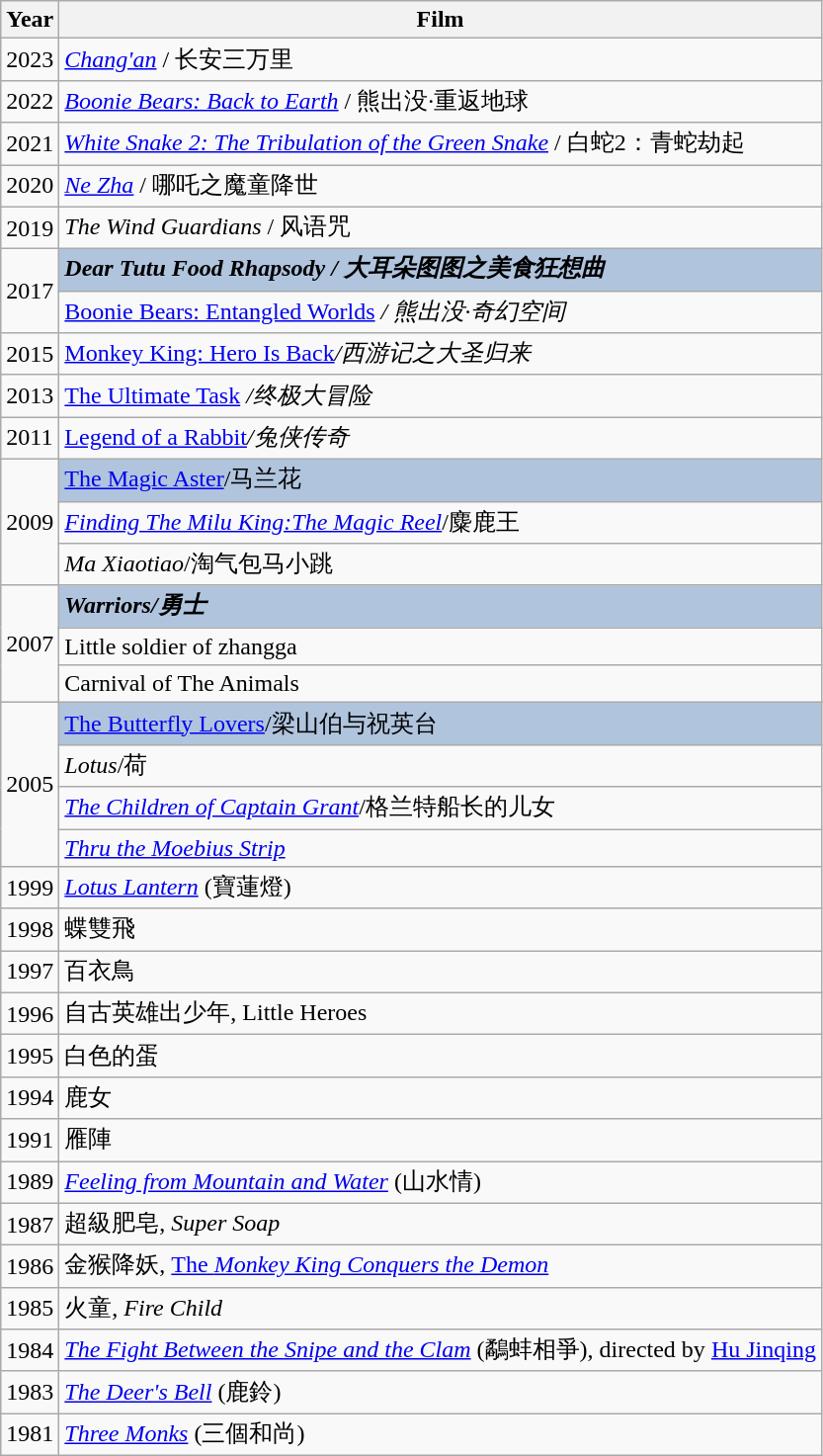<table class="wikitable">
<tr>
<th>Year</th>
<th>Film</th>
</tr>
<tr>
<td>2023</td>
<td><em><a href='#'>Chang'an</a></em> / 长安三万里</td>
</tr>
<tr>
<td>2022</td>
<td><em><a href='#'>Boonie Bears: Back to Earth</a></em> / 熊出没·重返地球</td>
</tr>
<tr>
<td>2021</td>
<td><em><a href='#'>White Snake 2: The Tribulation of the Green Snake</a></em> / 白蛇2：青蛇劫起</td>
</tr>
<tr>
<td>2020</td>
<td><em><a href='#'>Ne Zha</a></em> / 哪吒之魔童降世</td>
</tr>
<tr>
<td>2019</td>
<td><em>The Wind Guardians</em> / 风语咒</td>
</tr>
<tr>
<td rowspan="2">2017</td>
<td style="background:#B0C4DE;"><strong><em>Dear Tutu Food Rhapsody<em> / 大耳朵图图之美食狂想曲<strong></td>
</tr>
<tr>
<td></em><a href='#'>Boonie Bears: Entangled Worlds</a><em> / 熊出没·奇幻空间</td>
</tr>
<tr>
<td>2015</td>
<td></em><a href='#'>Monkey King: Hero Is Back</a><em>/西游记之大圣归来</td>
</tr>
<tr>
<td>2013</td>
<td></em><a href='#'>The Ultimate Task</a><em> /终极大冒险</td>
</tr>
<tr>
<td rowspan="1">2011</td>
<td></em><a href='#'>Legend of a Rabbit</a><em>/兔侠传奇</td>
</tr>
<tr>
<td rowspan="3">2009</td>
<td style="background:#B0C4DE;"></em></strong><a href='#'>The Magic Aster</a></em>/马兰花</strong></td>
</tr>
<tr>
<td><em><a href='#'>Finding The Milu King:The Magic Reel</a></em>/麋鹿王</td>
</tr>
<tr>
<td><em>Ma Xiaotiao</em>/淘气包马小跳</td>
</tr>
<tr>
<td rowspan="3">2007</td>
<td style="background:#B0C4DE;"><strong><em>Warriors<em>/勇士<strong></td>
</tr>
<tr>
<td></em>Little soldier of zhangga<em></td>
</tr>
<tr>
<td></em>Carnival of The Animals<em></td>
</tr>
<tr>
<td rowspan="4">2005</td>
<td style="background:#B0C4DE;"></em></strong><a href='#'>The Butterfly Lovers</a></em>/梁山伯与祝英台</strong></td>
</tr>
<tr>
<td><em>Lotus</em>/荷</td>
</tr>
<tr>
<td><em><a href='#'>The Children of Captain Grant</a></em>/格兰特船长的儿女</td>
</tr>
<tr>
<td><em><a href='#'>Thru the Moebius Strip</a></em></td>
</tr>
<tr>
<td>1999</td>
<td><em><a href='#'>Lotus Lantern</a></em> (寶蓮燈)</td>
</tr>
<tr>
<td>1998</td>
<td>蝶雙飛</td>
</tr>
<tr>
<td>1997</td>
<td>百衣鳥</td>
</tr>
<tr>
<td>1996</td>
<td>自古英雄出少年, Little Heroes</td>
</tr>
<tr>
<td>1995</td>
<td>白色的蛋</td>
</tr>
<tr>
<td>1994</td>
<td>鹿女</td>
</tr>
<tr>
<td>1991</td>
<td>雁陣</td>
</tr>
<tr>
<td>1989</td>
<td><em><a href='#'>Feeling from Mountain and Water</a></em> (山水情)</td>
</tr>
<tr>
<td>1987</td>
<td>超級肥皂, <em>Super Soap</em></td>
</tr>
<tr>
<td>1986</td>
<td>金猴降妖, <a href='#'>The <em>Monkey King Conquers the Demon</em></a></td>
</tr>
<tr>
<td>1985</td>
<td>火童, <em>Fire Child</em></td>
</tr>
<tr>
<td>1984</td>
<td><em><a href='#'>The Fight Between the Snipe and the Clam</a></em> (鷸蚌相爭), directed by <a href='#'>Hu Jinqing</a></td>
</tr>
<tr>
<td>1983</td>
<td><em><a href='#'>The Deer's Bell</a></em> (鹿鈴)</td>
</tr>
<tr>
<td>1981</td>
<td><em><a href='#'>Three Monks</a></em> (三個和尚)</td>
</tr>
</table>
